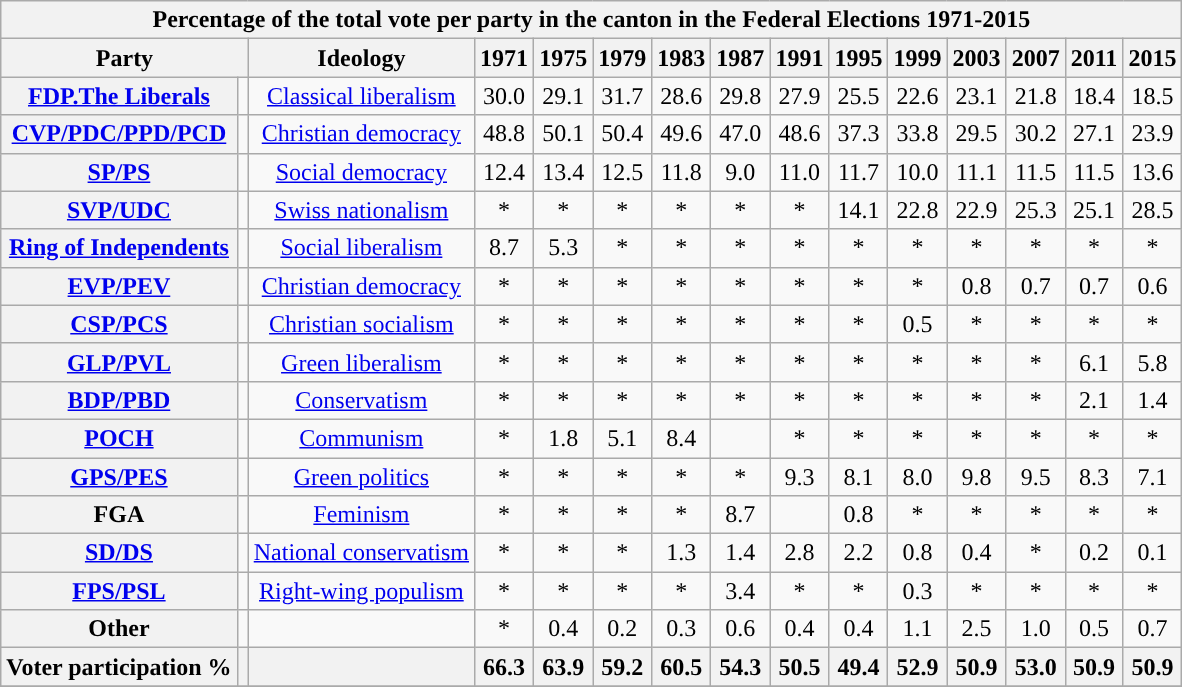<table class="wikitable sortable" style ="text-align: center">
<tr>
<th colspan="15">Percentage of the total vote per party in the canton in the Federal Elections 1971-2015</th>
</tr>
<tr>
<th colspan="2">Party</th>
<th class="unsortable">Ideology</th>
<th>1971</th>
<th>1975</th>
<th>1979</th>
<th>1983</th>
<th>1987</th>
<th>1991</th>
<th>1995</th>
<th>1999</th>
<th>2003</th>
<th>2007</th>
<th>2011</th>
<th>2015</th>
</tr>
<tr>
<th><a href='#'>FDP.The Liberals</a></th>
<td style="color:inherit;background:"></td>
<td><a href='#'>Classical liberalism</a></td>
<td>30.0</td>
<td>29.1</td>
<td>31.7</td>
<td>28.6</td>
<td>29.8</td>
<td>27.9</td>
<td>25.5</td>
<td>22.6</td>
<td>23.1</td>
<td>21.8</td>
<td>18.4</td>
<td>18.5</td>
</tr>
<tr>
<th><a href='#'>CVP/PDC/PPD/PCD</a></th>
<td style="color:inherit;background:"></td>
<td><a href='#'>Christian democracy</a></td>
<td>48.8</td>
<td>50.1</td>
<td>50.4</td>
<td>49.6</td>
<td>47.0</td>
<td>48.6</td>
<td>37.3</td>
<td>33.8</td>
<td>29.5</td>
<td>30.2</td>
<td>27.1</td>
<td>23.9</td>
</tr>
<tr>
<th><a href='#'>SP/PS</a></th>
<td style="color:inherit;background:"></td>
<td><a href='#'>Social democracy</a></td>
<td>12.4</td>
<td>13.4</td>
<td>12.5</td>
<td>11.8</td>
<td>9.0</td>
<td>11.0</td>
<td>11.7</td>
<td>10.0</td>
<td>11.1</td>
<td>11.5</td>
<td>11.5</td>
<td>13.6</td>
</tr>
<tr>
<th><a href='#'>SVP/UDC</a></th>
<td style="color:inherit;background:"></td>
<td><a href='#'>Swiss nationalism</a></td>
<td>* </td>
<td>*</td>
<td>*</td>
<td>*</td>
<td>*</td>
<td>*</td>
<td>14.1</td>
<td>22.8</td>
<td>22.9</td>
<td>25.3</td>
<td>25.1</td>
<td>28.5</td>
</tr>
<tr>
<th><a href='#'>Ring of Independents</a></th>
<td></td>
<td><a href='#'>Social liberalism</a></td>
<td>8.7</td>
<td>5.3</td>
<td>*</td>
<td>*</td>
<td>*</td>
<td>*</td>
<td>*</td>
<td>*</td>
<td>*</td>
<td>*</td>
<td>*</td>
<td>*</td>
</tr>
<tr>
<th><a href='#'>EVP/PEV</a></th>
<td style="color:inherit;background:"></td>
<td><a href='#'>Christian democracy</a></td>
<td>*</td>
<td>*</td>
<td>*</td>
<td>*</td>
<td>*</td>
<td>*</td>
<td>*</td>
<td>*</td>
<td>0.8</td>
<td>0.7</td>
<td>0.7</td>
<td>0.6</td>
</tr>
<tr>
<th><a href='#'>CSP/PCS</a></th>
<td style="color:inherit;background:"></td>
<td><a href='#'>Christian socialism</a></td>
<td>*</td>
<td>*</td>
<td>*</td>
<td>*</td>
<td>*</td>
<td>*</td>
<td>*</td>
<td>0.5</td>
<td>*</td>
<td>*</td>
<td>*</td>
<td>*</td>
</tr>
<tr>
<th><a href='#'>GLP/PVL</a></th>
<td style="color:inherit;background:"></td>
<td><a href='#'>Green liberalism</a></td>
<td>*</td>
<td>*</td>
<td>*</td>
<td>*</td>
<td>*</td>
<td>*</td>
<td>*</td>
<td>*</td>
<td>*</td>
<td>*</td>
<td>6.1</td>
<td>5.8</td>
</tr>
<tr>
<th><a href='#'>BDP/PBD</a></th>
<td style="color:inherit;background:"></td>
<td><a href='#'>Conservatism</a></td>
<td>*</td>
<td>*</td>
<td>*</td>
<td>*</td>
<td>*</td>
<td>*</td>
<td>*</td>
<td>*</td>
<td>*</td>
<td>*</td>
<td>2.1</td>
<td>1.4</td>
</tr>
<tr>
<th><a href='#'>POCH</a></th>
<td></td>
<td><a href='#'>Communism</a></td>
<td>*</td>
<td>1.8</td>
<td>5.1</td>
<td>8.4</td>
<td></td>
<td>*</td>
<td>*</td>
<td>*</td>
<td>*</td>
<td>*</td>
<td>*</td>
<td>*</td>
</tr>
<tr>
<th><a href='#'>GPS/PES</a></th>
<td style="color:inherit;background:"></td>
<td><a href='#'>Green politics</a></td>
<td>*</td>
<td>*</td>
<td>*</td>
<td>*</td>
<td>*</td>
<td>9.3</td>
<td>8.1</td>
<td>8.0</td>
<td>9.8</td>
<td>9.5</td>
<td>8.3</td>
<td>7.1</td>
</tr>
<tr>
<th>FGA</th>
<td></td>
<td><a href='#'>Feminism</a></td>
<td>*</td>
<td>*</td>
<td>*</td>
<td>*</td>
<td>8.7</td>
<td></td>
<td>0.8</td>
<td>*</td>
<td>*</td>
<td>*</td>
<td>*</td>
<td>*</td>
</tr>
<tr>
<th><a href='#'>SD/DS</a></th>
<td style="color:inherit;background:"></td>
<td><a href='#'>National conservatism</a></td>
<td>*</td>
<td>*</td>
<td>*</td>
<td>1.3</td>
<td>1.4</td>
<td>2.8</td>
<td>2.2</td>
<td>0.8</td>
<td>0.4</td>
<td>*</td>
<td>0.2</td>
<td>0.1</td>
</tr>
<tr>
<th><a href='#'>FPS/PSL</a></th>
<td style="color:inherit;background:"></td>
<td><a href='#'>Right-wing populism</a></td>
<td>*</td>
<td>*</td>
<td>*</td>
<td>*</td>
<td>3.4</td>
<td>*</td>
<td>*</td>
<td>0.3</td>
<td>*</td>
<td>*</td>
<td>*</td>
<td>*</td>
</tr>
<tr>
<th>Other</th>
<td></td>
<td></td>
<td>*</td>
<td>0.4</td>
<td>0.2</td>
<td>0.3</td>
<td>0.6</td>
<td>0.4</td>
<td>0.4</td>
<td>1.1</td>
<td>2.5</td>
<td>1.0</td>
<td>0.5</td>
<td>0.7</td>
</tr>
<tr>
<th>Voter participation %</th>
<th></th>
<th></th>
<th>66.3</th>
<th>63.9</th>
<th>59.2</th>
<th>60.5</th>
<th>54.3</th>
<th>50.5</th>
<th>49.4</th>
<th>52.9</th>
<th>50.9</th>
<th>53.0</th>
<th>50.9</th>
<th>50.9</th>
</tr>
<tr>
</tr>
</table>
